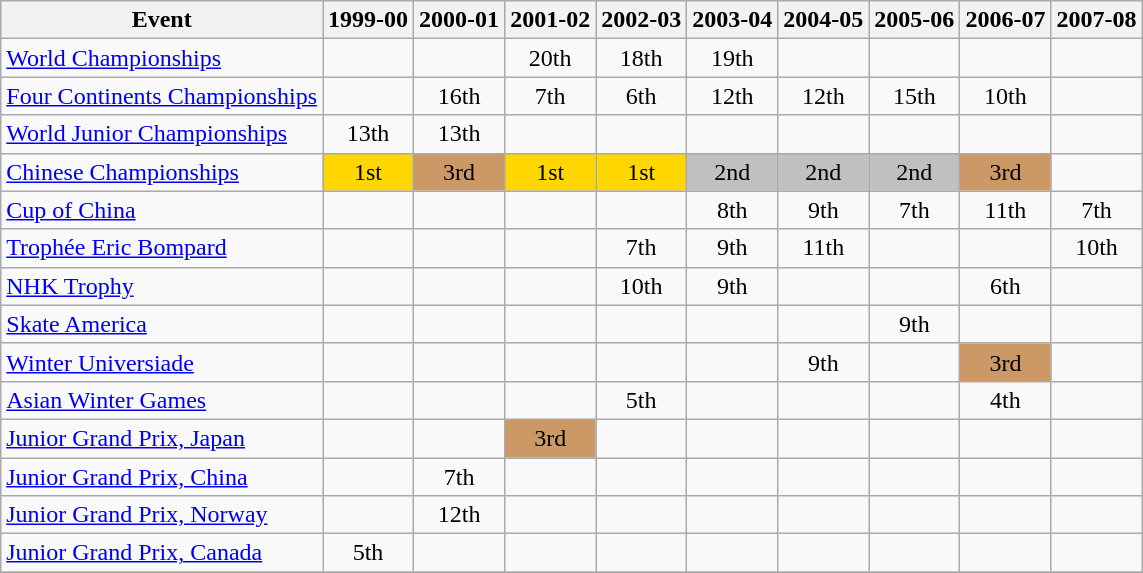<table class="wikitable">
<tr>
<th>Event</th>
<th>1999-00</th>
<th>2000-01</th>
<th>2001-02</th>
<th>2002-03</th>
<th>2003-04</th>
<th>2004-05</th>
<th>2005-06</th>
<th>2006-07</th>
<th>2007-08</th>
</tr>
<tr>
<td><a href='#'>World Championships</a></td>
<td></td>
<td></td>
<td align="center">20th</td>
<td align="center">18th</td>
<td align="center">19th</td>
<td></td>
<td></td>
<td></td>
<td></td>
</tr>
<tr>
<td><a href='#'>Four Continents Championships</a></td>
<td></td>
<td align="center">16th</td>
<td align="center">7th</td>
<td align="center">6th</td>
<td align="center">12th</td>
<td align="center">12th</td>
<td align="center">15th</td>
<td align="center">10th</td>
<td></td>
</tr>
<tr>
<td><a href='#'>World Junior Championships</a></td>
<td align="center">13th</td>
<td align="center">13th</td>
<td></td>
<td></td>
<td></td>
<td></td>
<td></td>
<td></td>
<td></td>
</tr>
<tr>
<td><a href='#'>Chinese Championships</a></td>
<td align="center" bgcolor="gold">1st</td>
<td align="center" bgcolor="cc9966">3rd</td>
<td align="center" bgcolor="gold">1st</td>
<td align="center" bgcolor="gold">1st</td>
<td align="center" bgcolor="silver">2nd</td>
<td align="center" bgcolor="silver">2nd</td>
<td align="center" bgcolor="silver">2nd</td>
<td align="center" bgcolor="cc9966">3rd</td>
<td></td>
</tr>
<tr>
<td><a href='#'>Cup of China</a></td>
<td></td>
<td></td>
<td></td>
<td></td>
<td align="center">8th</td>
<td align="center">9th</td>
<td align="center">7th</td>
<td align="center">11th</td>
<td align="center">7th</td>
</tr>
<tr>
<td><a href='#'>Trophée Eric Bompard</a></td>
<td></td>
<td></td>
<td></td>
<td align="center">7th</td>
<td align="center">9th</td>
<td align="center">11th</td>
<td></td>
<td></td>
<td align="center">10th</td>
</tr>
<tr>
<td><a href='#'>NHK Trophy</a></td>
<td></td>
<td></td>
<td></td>
<td align="center">10th</td>
<td align="center">9th</td>
<td></td>
<td></td>
<td align="center">6th</td>
<td></td>
</tr>
<tr>
<td><a href='#'>Skate America</a></td>
<td></td>
<td></td>
<td></td>
<td></td>
<td></td>
<td></td>
<td align="center">9th</td>
<td></td>
<td></td>
</tr>
<tr>
<td><a href='#'>Winter Universiade</a></td>
<td></td>
<td></td>
<td></td>
<td></td>
<td></td>
<td align="center">9th</td>
<td></td>
<td align="center" bgcolor="cc9966">3rd</td>
<td></td>
</tr>
<tr>
<td><a href='#'>Asian Winter Games</a></td>
<td></td>
<td></td>
<td></td>
<td align="center">5th</td>
<td></td>
<td></td>
<td></td>
<td align="center">4th</td>
<td></td>
</tr>
<tr>
<td><a href='#'>Junior Grand Prix, Japan</a></td>
<td></td>
<td></td>
<td bgcolor="cc9966" align="center">3rd</td>
<td></td>
<td></td>
<td></td>
<td></td>
<td></td>
<td></td>
</tr>
<tr>
<td><a href='#'>Junior Grand Prix, China</a></td>
<td></td>
<td align="center">7th</td>
<td></td>
<td></td>
<td></td>
<td></td>
<td></td>
<td></td>
<td></td>
</tr>
<tr>
<td><a href='#'>Junior Grand Prix, Norway</a></td>
<td></td>
<td align="center">12th</td>
<td></td>
<td></td>
<td></td>
<td></td>
<td></td>
<td></td>
<td></td>
</tr>
<tr>
<td><a href='#'>Junior Grand Prix, Canada</a></td>
<td align="center">5th</td>
<td></td>
<td></td>
<td></td>
<td></td>
<td></td>
<td></td>
<td></td>
<td></td>
</tr>
<tr>
</tr>
</table>
